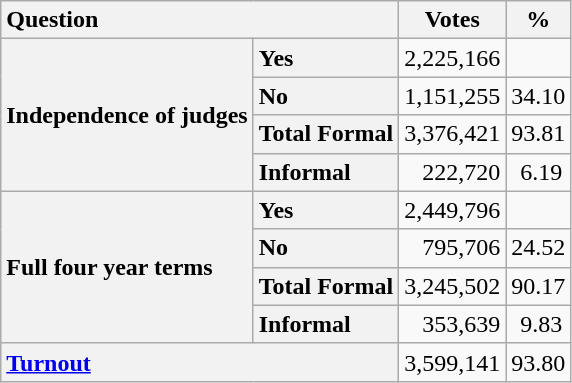<table class="wikitable" align="center">
<tr ---->
<th colspan="2" style="text-align:left">Question</th>
<th>Votes</th>
<th>%</th>
</tr>
<tr>
<th rowspan="4" style="text-align:left">Independence of judges</th>
<th style="text-align:left">Yes</th>
<td align="right">2,225,166</td>
<td></td>
</tr>
<tr>
<th style="text-align:left">No</th>
<td align="right">1,151,255</td>
<td align="center">34.10</td>
</tr>
<tr>
<th style="text-align:left">Total Formal</th>
<td align="right">3,376,421</td>
<td align="center">93.81</td>
</tr>
<tr>
<th style="text-align:left">Informal</th>
<td align="right">222,720</td>
<td align="center"> 6.19</td>
</tr>
<tr>
<th rowspan="4" style="text-align:left">Full four year terms</th>
<th style="text-align:left">Yes</th>
<td align="right">2,449,796</td>
<td></td>
</tr>
<tr>
<th style="text-align:left">No</th>
<td align="right">795,706</td>
<td align="center">24.52</td>
</tr>
<tr>
<th style="text-align:left">Total Formal</th>
<td align="right">3,245,502</td>
<td align="center">90.17</td>
</tr>
<tr>
<th style="text-align:left">Informal</th>
<td align="right">353,639</td>
<td align="center"> 9.83</td>
</tr>
<tr>
<th colspan="2" style="text-align:left"><a href='#'>Turnout</a></th>
<td align="right">3,599,141</td>
<td align="center">93.80</td>
</tr>
</table>
